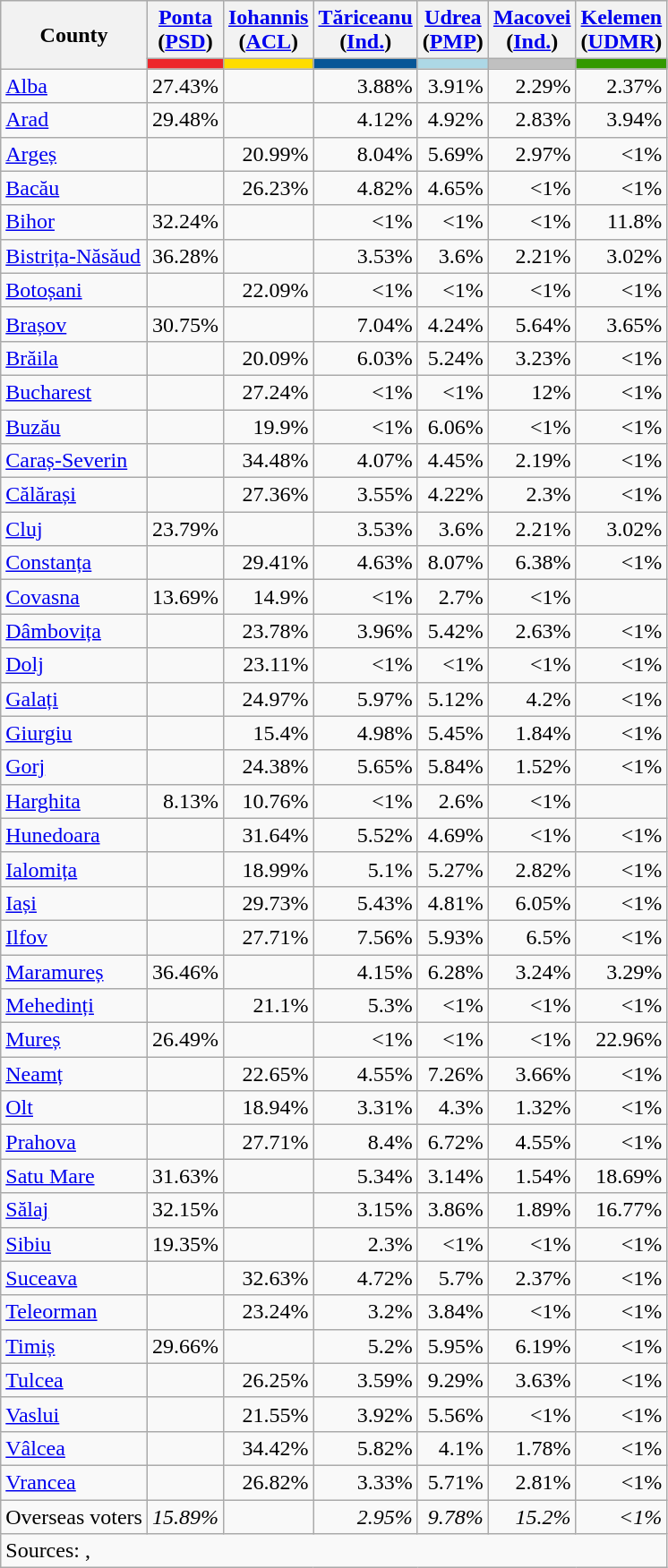<table class="wikitable sortable" style="text-align:right">
<tr>
<th rowspan="2">County</th>
<th><a href='#'>Ponta</a><br>(<a href='#'>PSD</a>)</th>
<th><a href='#'>Iohannis</a><br>(<a href='#'>ACL</a>)</th>
<th><a href='#'>Tăriceanu</a><br>(<a href='#'>Ind.</a>)</th>
<th><a href='#'>Udrea</a><br>(<a href='#'>PMP</a>)</th>
<th><a href='#'>Macovei</a><br>(<a href='#'>Ind.</a>)</th>
<th><a href='#'>Kelemen</a><br>(<a href='#'>UDMR</a>)</th>
</tr>
<tr>
<th style="background-color: #ED262B"></th>
<th style="background-color: #FFDD00"></th>
<th style="background-color: #075697"></th>
<th style="background-color: #ADD8E6"></th>
<th style="background-color: #C0C0C0"></th>
<th style="background-color: #339900"></th>
</tr>
<tr>
<td align=left><a href='#'>Alba</a></td>
<td>27.43%</td>
<td></td>
<td>3.88%</td>
<td>3.91%</td>
<td>2.29%</td>
<td>2.37%</td>
</tr>
<tr>
<td align=left><a href='#'>Arad</a></td>
<td>29.48%</td>
<td></td>
<td>4.12%</td>
<td>4.92%</td>
<td>2.83%</td>
<td>3.94%</td>
</tr>
<tr>
<td align=left><a href='#'>Argeș</a></td>
<td></td>
<td>20.99%</td>
<td>8.04%</td>
<td>5.69%</td>
<td>2.97%</td>
<td><1%</td>
</tr>
<tr>
<td align=left><a href='#'>Bacău</a></td>
<td></td>
<td>26.23%</td>
<td>4.82%</td>
<td>4.65%</td>
<td><1%</td>
<td><1%</td>
</tr>
<tr>
<td align=left><a href='#'>Bihor</a></td>
<td>32.24%</td>
<td></td>
<td><1%</td>
<td><1%</td>
<td><1%</td>
<td>11.8%</td>
</tr>
<tr>
<td align=left><a href='#'>Bistrița-Năsăud</a></td>
<td>36.28%</td>
<td></td>
<td>3.53%</td>
<td>3.6%</td>
<td>2.21%</td>
<td>3.02%</td>
</tr>
<tr>
<td align=left><a href='#'>Botoșani</a></td>
<td></td>
<td>22.09%</td>
<td><1%</td>
<td><1%</td>
<td><1%</td>
<td><1%</td>
</tr>
<tr>
<td align=left><a href='#'>Brașov</a></td>
<td>30.75%</td>
<td></td>
<td>7.04%</td>
<td>4.24%</td>
<td>5.64%</td>
<td>3.65%</td>
</tr>
<tr>
<td align=left><a href='#'>Brăila</a></td>
<td></td>
<td>20.09%</td>
<td>6.03%</td>
<td>5.24%</td>
<td>3.23%</td>
<td><1%</td>
</tr>
<tr>
<td align=left><a href='#'>Bucharest</a></td>
<td></td>
<td>27.24%</td>
<td><1%</td>
<td><1%</td>
<td>12%</td>
<td><1%</td>
</tr>
<tr>
<td align=left><a href='#'>Buzău</a></td>
<td></td>
<td>19.9%</td>
<td><1%</td>
<td>6.06%</td>
<td><1%</td>
<td><1%</td>
</tr>
<tr>
<td align=left><a href='#'>Caraș-Severin</a></td>
<td></td>
<td>34.48%</td>
<td>4.07%</td>
<td>4.45%</td>
<td>2.19%</td>
<td><1%</td>
</tr>
<tr>
<td align=left><a href='#'>Călărași</a></td>
<td></td>
<td>27.36%</td>
<td>3.55%</td>
<td>4.22%</td>
<td>2.3%</td>
<td><1%</td>
</tr>
<tr>
<td align=left><a href='#'>Cluj</a></td>
<td>23.79%</td>
<td></td>
<td>3.53%</td>
<td>3.6%</td>
<td>2.21%</td>
<td>3.02%</td>
</tr>
<tr>
<td align=left><a href='#'>Constanța</a></td>
<td></td>
<td>29.41%</td>
<td>4.63%</td>
<td>8.07%</td>
<td>6.38%</td>
<td><1%</td>
</tr>
<tr>
<td align=left><a href='#'>Covasna</a></td>
<td>13.69%</td>
<td>14.9%</td>
<td><1%</td>
<td>2.7%</td>
<td><1%</td>
<td></td>
</tr>
<tr>
<td align=left><a href='#'>Dâmbovița</a></td>
<td></td>
<td>23.78%</td>
<td>3.96%</td>
<td>5.42%</td>
<td>2.63%</td>
<td><1%</td>
</tr>
<tr>
<td align=left><a href='#'>Dolj</a></td>
<td></td>
<td>23.11%</td>
<td><1%</td>
<td><1%</td>
<td><1%</td>
<td><1%</td>
</tr>
<tr>
<td align=left><a href='#'>Galați</a></td>
<td></td>
<td>24.97%</td>
<td>5.97%</td>
<td>5.12%</td>
<td>4.2%</td>
<td><1%</td>
</tr>
<tr>
<td align=left><a href='#'>Giurgiu</a></td>
<td></td>
<td>15.4%</td>
<td>4.98%</td>
<td>5.45%</td>
<td>1.84%</td>
<td><1%</td>
</tr>
<tr>
<td align=left><a href='#'>Gorj</a></td>
<td></td>
<td>24.38%</td>
<td>5.65%</td>
<td>5.84%</td>
<td>1.52%</td>
<td><1%</td>
</tr>
<tr>
<td align=left><a href='#'>Harghita</a></td>
<td>8.13%</td>
<td>10.76%</td>
<td><1%</td>
<td>2.6%</td>
<td><1%</td>
<td></td>
</tr>
<tr>
<td align=left><a href='#'>Hunedoara</a></td>
<td></td>
<td>31.64%</td>
<td>5.52%</td>
<td>4.69%</td>
<td><1%</td>
<td><1%</td>
</tr>
<tr>
<td align=left><a href='#'>Ialomița</a></td>
<td></td>
<td>18.99%</td>
<td>5.1%</td>
<td>5.27%</td>
<td>2.82%</td>
<td><1%</td>
</tr>
<tr>
<td align=left><a href='#'>Iași</a></td>
<td></td>
<td>29.73%</td>
<td>5.43%</td>
<td>4.81%</td>
<td>6.05%</td>
<td><1%</td>
</tr>
<tr>
<td align=left><a href='#'>Ilfov</a></td>
<td></td>
<td>27.71%</td>
<td>7.56%</td>
<td>5.93%</td>
<td>6.5%</td>
<td><1%</td>
</tr>
<tr>
<td align=left><a href='#'>Maramureș</a></td>
<td>36.46%</td>
<td></td>
<td>4.15%</td>
<td>6.28%</td>
<td>3.24%</td>
<td>3.29%</td>
</tr>
<tr>
<td align=left><a href='#'>Mehedinți</a></td>
<td></td>
<td>21.1%</td>
<td>5.3%</td>
<td><1%</td>
<td><1%</td>
<td><1%</td>
</tr>
<tr>
<td align=left><a href='#'>Mureș</a></td>
<td>26.49%</td>
<td></td>
<td><1%</td>
<td><1%</td>
<td><1%</td>
<td>22.96%</td>
</tr>
<tr>
<td align=left><a href='#'>Neamț</a></td>
<td></td>
<td>22.65%</td>
<td>4.55%</td>
<td>7.26%</td>
<td>3.66%</td>
<td><1%</td>
</tr>
<tr>
<td align=left><a href='#'>Olt</a></td>
<td></td>
<td>18.94%</td>
<td>3.31%</td>
<td>4.3%</td>
<td>1.32%</td>
<td><1%</td>
</tr>
<tr>
<td align=left><a href='#'>Prahova</a></td>
<td></td>
<td>27.71%</td>
<td>8.4%</td>
<td>6.72%</td>
<td>4.55%</td>
<td><1%</td>
</tr>
<tr>
<td align=left><a href='#'>Satu Mare</a></td>
<td>31.63%</td>
<td></td>
<td>5.34%</td>
<td>3.14%</td>
<td>1.54%</td>
<td>18.69%</td>
</tr>
<tr>
<td align=left><a href='#'>Sălaj</a></td>
<td>32.15%</td>
<td></td>
<td>3.15%</td>
<td>3.86%</td>
<td>1.89%</td>
<td>16.77%</td>
</tr>
<tr>
<td align=left><a href='#'>Sibiu</a></td>
<td>19.35%</td>
<td></td>
<td>2.3%</td>
<td><1%</td>
<td><1%</td>
<td><1%</td>
</tr>
<tr>
<td align=left><a href='#'>Suceava</a></td>
<td></td>
<td>32.63%</td>
<td>4.72%</td>
<td>5.7%</td>
<td>2.37%</td>
<td><1%</td>
</tr>
<tr>
<td align=left><a href='#'>Teleorman</a></td>
<td></td>
<td>23.24%</td>
<td>3.2%</td>
<td>3.84%</td>
<td><1%</td>
<td><1%</td>
</tr>
<tr>
<td align=left><a href='#'>Timiș</a></td>
<td>29.66%</td>
<td></td>
<td>5.2%</td>
<td>5.95%</td>
<td>6.19%</td>
<td><1%</td>
</tr>
<tr>
<td align=left><a href='#'>Tulcea</a></td>
<td></td>
<td>26.25%</td>
<td>3.59%</td>
<td>9.29%</td>
<td>3.63%</td>
<td><1%</td>
</tr>
<tr>
<td align=left><a href='#'>Vaslui</a></td>
<td></td>
<td>21.55%</td>
<td>3.92%</td>
<td>5.56%</td>
<td><1%</td>
<td><1%</td>
</tr>
<tr>
<td align=left><a href='#'>Vâlcea</a></td>
<td></td>
<td>34.42%</td>
<td>5.82%</td>
<td>4.1%</td>
<td>1.78%</td>
<td><1%</td>
</tr>
<tr>
<td align=left><a href='#'>Vrancea</a></td>
<td></td>
<td>26.82%</td>
<td>3.33%</td>
<td>5.71%</td>
<td>2.81%</td>
<td><1%</td>
</tr>
<tr>
<td align=left>Overseas voters</td>
<td><em>15.89%</em></td>
<td></td>
<td><em>2.95%</em></td>
<td><em>9.78%</em></td>
<td><em>15.2%</em></td>
<td><em><1%</em></td>
</tr>
<tr class=sortbottom>
<td align=left colspan=7>Sources: , </td>
</tr>
</table>
